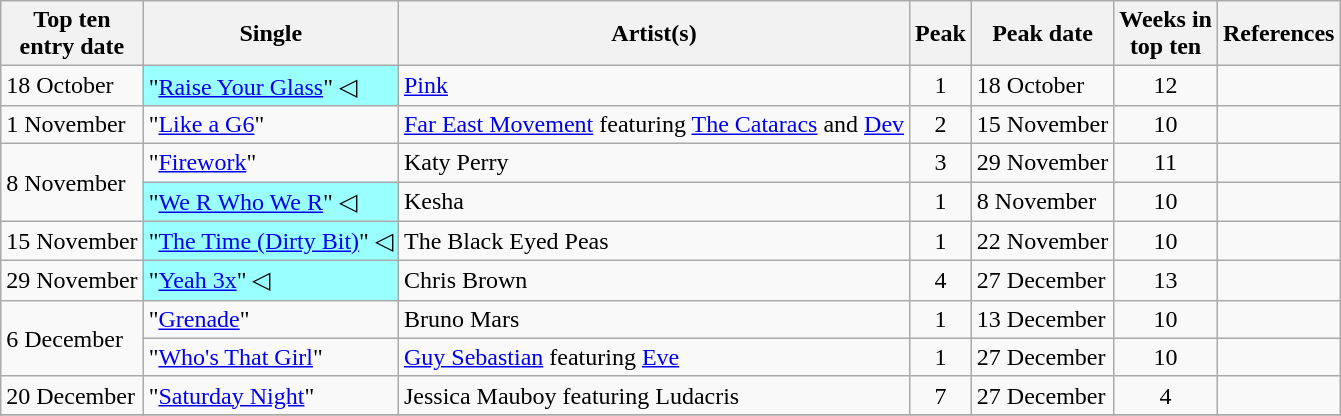<table class="wikitable sortable">
<tr>
<th>Top ten<br>entry date</th>
<th>Single</th>
<th>Artist(s)</th>
<th data-sort-type="number">Peak</th>
<th>Peak date</th>
<th data-sort-type="number">Weeks in<br>top ten</th>
<th>References</th>
</tr>
<tr>
<td>18 October</td>
<td style="background:#9ff;">"<a href='#'>Raise Your Glass</a>" ◁</td>
<td><a href='#'>Pink</a></td>
<td style="text-align:center;">1</td>
<td>18 October</td>
<td style="text-align:center;">12</td>
<td style="text-align:center;"></td>
</tr>
<tr>
<td>1 November</td>
<td>"<a href='#'>Like a G6</a>"</td>
<td><a href='#'>Far East Movement</a> featuring <a href='#'>The Cataracs</a> and <a href='#'>Dev</a></td>
<td style="text-align:center;">2</td>
<td>15 November</td>
<td style="text-align:center;">10</td>
<td style="text-align:center;"></td>
</tr>
<tr>
<td rowspan=2>8 November</td>
<td>"<a href='#'>Firework</a>"</td>
<td>Katy Perry</td>
<td style="text-align:center;">3</td>
<td>29 November</td>
<td style="text-align:center;">11</td>
<td style="text-align:center;"></td>
</tr>
<tr>
<td style="background:#9ff;">"<a href='#'>We R Who We R</a>" ◁</td>
<td>Kesha</td>
<td style="text-align:center;">1</td>
<td>8 November</td>
<td style="text-align:center;">10</td>
<td style="text-align:center;"></td>
</tr>
<tr>
<td>15 November</td>
<td style="background:#9ff;">"<a href='#'>The Time (Dirty Bit)</a>" ◁</td>
<td>The Black Eyed Peas</td>
<td style="text-align:center;">1</td>
<td>22 November</td>
<td style="text-align:center;">10</td>
<td style="text-align:center;"></td>
</tr>
<tr>
<td>29 November</td>
<td style="background:#9ff;">"<a href='#'>Yeah 3x</a>" ◁</td>
<td>Chris Brown</td>
<td style="text-align:center;">4</td>
<td>27 December</td>
<td style="text-align:center;">13</td>
<td style="text-align:center;"></td>
</tr>
<tr>
<td rowspan=2>6 December</td>
<td>"<a href='#'>Grenade</a>"</td>
<td>Bruno Mars</td>
<td style="text-align:center;">1</td>
<td>13 December</td>
<td style="text-align:center;">10</td>
<td style="text-align:center;"></td>
</tr>
<tr>
<td>"<a href='#'>Who's That Girl</a>"</td>
<td><a href='#'>Guy Sebastian</a> featuring <a href='#'>Eve</a></td>
<td style="text-align:center;">1</td>
<td>27 December</td>
<td style="text-align:center;">10</td>
<td style="text-align:center;"></td>
</tr>
<tr>
<td>20 December</td>
<td>"<a href='#'>Saturday Night</a>"</td>
<td>Jessica Mauboy featuring Ludacris</td>
<td style="text-align:center;">7</td>
<td>27 December</td>
<td style="text-align:center;">4</td>
<td style="text-align:center;"></td>
</tr>
<tr>
</tr>
</table>
